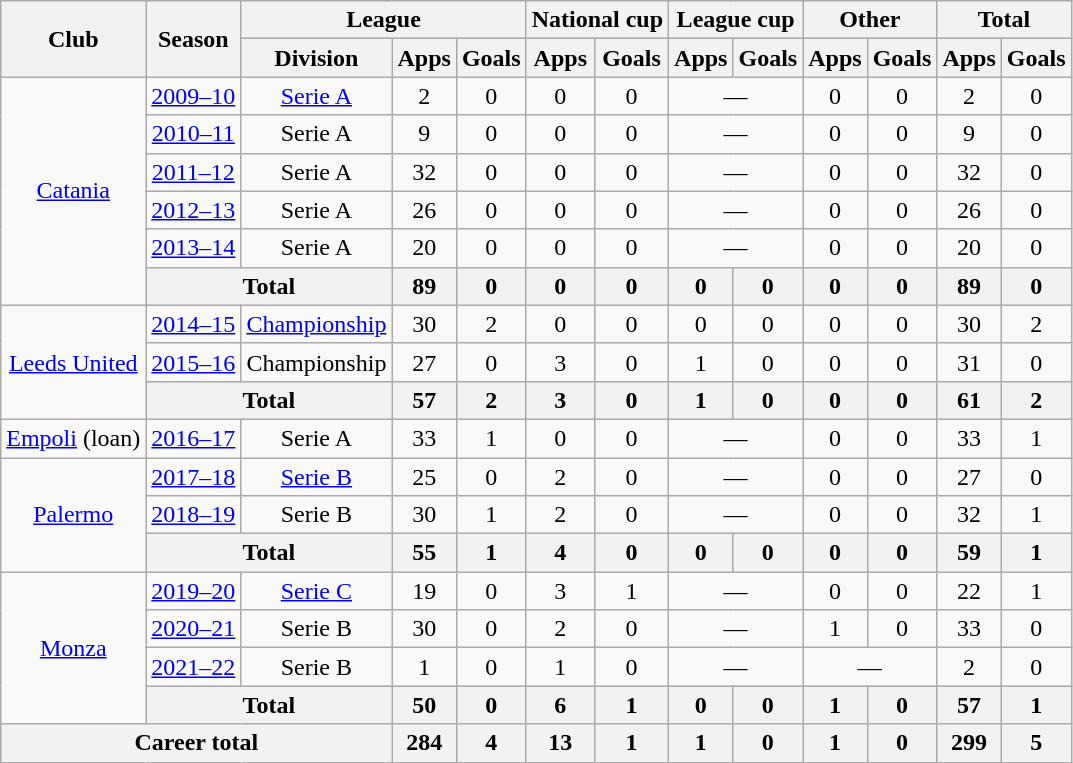<table class="wikitable" style="text-align:center">
<tr>
<th rowspan=2>Club</th>
<th rowspan=2>Season</th>
<th colspan=3>League</th>
<th colspan=2>National cup</th>
<th colspan=2>League cup</th>
<th colspan=2>Other</th>
<th colspan=2>Total</th>
</tr>
<tr>
<th>Division</th>
<th>Apps</th>
<th>Goals</th>
<th>Apps</th>
<th>Goals</th>
<th>Apps</th>
<th>Goals</th>
<th>Apps</th>
<th>Goals</th>
<th>Apps</th>
<th>Goals</th>
</tr>
<tr>
<td rowspan="6"><a href='#'>Catania</a></td>
<td><a href='#'>2009–10</a></td>
<td><a href='#'>Serie A</a></td>
<td>2</td>
<td>0</td>
<td>0</td>
<td>0</td>
<td colspan="2">—</td>
<td>0</td>
<td>0</td>
<td>2</td>
<td>0</td>
</tr>
<tr>
<td><a href='#'>2010–11</a></td>
<td>Serie A</td>
<td>9</td>
<td>0</td>
<td>0</td>
<td>0</td>
<td colspan="2">—</td>
<td>0</td>
<td>0</td>
<td>9</td>
<td>0</td>
</tr>
<tr>
<td><a href='#'>2011–12</a></td>
<td>Serie A</td>
<td>32</td>
<td>0</td>
<td>0</td>
<td>0</td>
<td colspan="2">—</td>
<td>0</td>
<td>0</td>
<td>32</td>
<td>0</td>
</tr>
<tr>
<td><a href='#'>2012–13</a></td>
<td>Serie A</td>
<td>26</td>
<td>0</td>
<td>0</td>
<td>0</td>
<td colspan="2">—</td>
<td>0</td>
<td>0</td>
<td>26</td>
<td>0</td>
</tr>
<tr>
<td><a href='#'>2013–14</a></td>
<td>Serie A</td>
<td>20</td>
<td>0</td>
<td>0</td>
<td>0</td>
<td colspan="2">—</td>
<td>0</td>
<td>0</td>
<td>20</td>
<td>0</td>
</tr>
<tr>
<th colspan="2">Total</th>
<th>89</th>
<th>0</th>
<th>0</th>
<th>0</th>
<th>0</th>
<th>0</th>
<th>0</th>
<th>0</th>
<th>89</th>
<th>0</th>
</tr>
<tr>
<td rowspan="3"><a href='#'>Leeds United</a></td>
<td><a href='#'>2014–15</a></td>
<td><a href='#'>Championship</a></td>
<td>30</td>
<td>2</td>
<td>0</td>
<td>0</td>
<td>0</td>
<td>0</td>
<td>0</td>
<td>0</td>
<td>30</td>
<td>2</td>
</tr>
<tr>
<td><a href='#'>2015–16</a></td>
<td>Championship</td>
<td>27</td>
<td>0</td>
<td>3</td>
<td>0</td>
<td>1</td>
<td>0</td>
<td>0</td>
<td>0</td>
<td>31</td>
<td>0</td>
</tr>
<tr>
<th colspan="2">Total</th>
<th>57</th>
<th>2</th>
<th>3</th>
<th>0</th>
<th>1</th>
<th>0</th>
<th>0</th>
<th>0</th>
<th>61</th>
<th>2</th>
</tr>
<tr>
<td><a href='#'>Empoli</a> (loan)</td>
<td><a href='#'>2016–17</a></td>
<td>Serie A</td>
<td>33</td>
<td>1</td>
<td>0</td>
<td>0</td>
<td colspan="2">—</td>
<td>0</td>
<td>0</td>
<td>33</td>
<td>1</td>
</tr>
<tr>
<td rowspan="3"><a href='#'>Palermo</a></td>
<td><a href='#'>2017–18</a></td>
<td><a href='#'>Serie B</a></td>
<td>25</td>
<td>0</td>
<td>2</td>
<td>0</td>
<td colspan="2">—</td>
<td>0</td>
<td>0</td>
<td>27</td>
<td>0</td>
</tr>
<tr>
<td><a href='#'>2018–19</a></td>
<td>Serie B</td>
<td>30</td>
<td>1</td>
<td>2</td>
<td>0</td>
<td colspan="2">—</td>
<td>0</td>
<td>0</td>
<td>32</td>
<td>1</td>
</tr>
<tr>
<th colspan="2">Total</th>
<th>55</th>
<th>1</th>
<th>4</th>
<th>0</th>
<th>0</th>
<th>0</th>
<th>0</th>
<th>0</th>
<th>59</th>
<th>1</th>
</tr>
<tr>
<td rowspan="4"><a href='#'>Monza</a></td>
<td><a href='#'>2019–20</a></td>
<td><a href='#'>Serie C</a></td>
<td>19</td>
<td>0</td>
<td>3</td>
<td>1</td>
<td colspan="2">—</td>
<td>0</td>
<td>0</td>
<td>22</td>
<td>1</td>
</tr>
<tr>
<td><a href='#'>2020–21</a></td>
<td>Serie B</td>
<td>30</td>
<td>0</td>
<td>2</td>
<td>0</td>
<td colspan="2">—</td>
<td>1</td>
<td>0</td>
<td>33</td>
<td>0</td>
</tr>
<tr>
<td><a href='#'>2021–22</a></td>
<td>Serie B</td>
<td>1</td>
<td>0</td>
<td>1</td>
<td>0</td>
<td colspan="2">—</td>
<td colspan="2">—</td>
<td>2</td>
<td>0</td>
</tr>
<tr>
<th colspan="2">Total</th>
<th>50</th>
<th>0</th>
<th>6</th>
<th>1</th>
<th>0</th>
<th>0</th>
<th>1</th>
<th>0</th>
<th>57</th>
<th>1</th>
</tr>
<tr>
<th colspan="3">Career total</th>
<th>284</th>
<th>4</th>
<th>13</th>
<th>1</th>
<th>1</th>
<th>0</th>
<th>1</th>
<th>0</th>
<th>299</th>
<th>5</th>
</tr>
</table>
